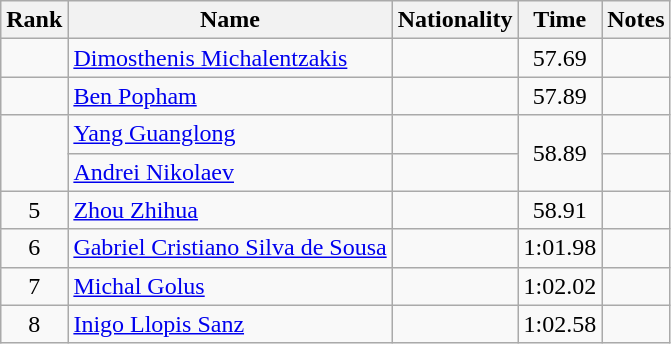<table class="wikitable sortable" style="text-align:center">
<tr>
<th>Rank</th>
<th>Name</th>
<th>Nationality</th>
<th>Time</th>
<th>Notes</th>
</tr>
<tr>
<td></td>
<td align=left><a href='#'>Dimosthenis Michalentzakis</a></td>
<td align=left></td>
<td>57.69</td>
<td></td>
</tr>
<tr>
<td></td>
<td align=left><a href='#'>Ben Popham</a></td>
<td align=left></td>
<td>57.89</td>
<td></td>
</tr>
<tr>
<td rowspan=2></td>
<td align=left><a href='#'>Yang Guanglong</a></td>
<td align=left></td>
<td rowspan=2>58.89</td>
<td></td>
</tr>
<tr>
<td align=left><a href='#'>Andrei Nikolaev</a></td>
<td align=left></td>
<td></td>
</tr>
<tr>
<td>5</td>
<td align=left><a href='#'>Zhou Zhihua</a></td>
<td align=left></td>
<td>58.91</td>
<td></td>
</tr>
<tr>
<td>6</td>
<td align=left><a href='#'>Gabriel Cristiano Silva de Sousa</a></td>
<td align=left></td>
<td>1:01.98</td>
<td></td>
</tr>
<tr>
<td>7</td>
<td align=left><a href='#'>Michal Golus</a></td>
<td align=left></td>
<td>1:02.02</td>
<td></td>
</tr>
<tr>
<td>8</td>
<td align=left><a href='#'>Inigo Llopis Sanz</a></td>
<td align=left></td>
<td>1:02.58</td>
<td></td>
</tr>
</table>
